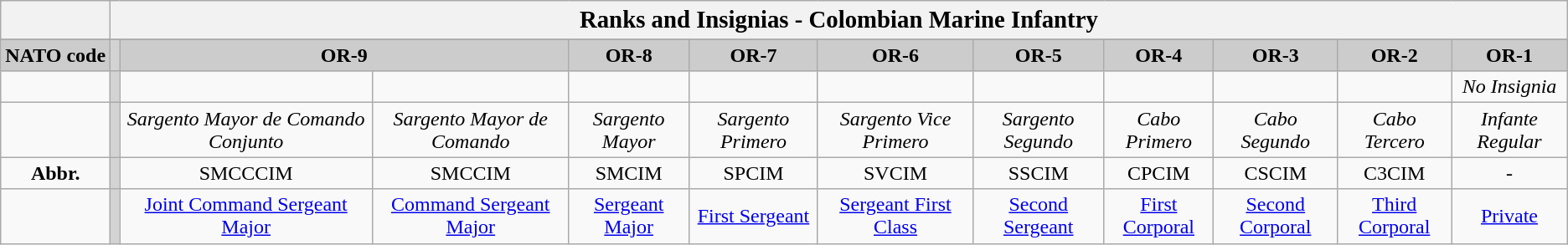<table class="wikitable collapsible" style="min-width:50%; ">
<tr>
<th></th>
<th colspan="12" style="font-weight:bold; font-size:1.2em;text-align:center; ">Ranks and Insignias - Colombian Marine Infantry</th>
</tr>
<tr>
</tr>
<tr style="background-color:#CCCCCC; font-weight:bold;" align="center">
<td style="white-space:nowrap;">NATO code </td>
<td style="background:lightgray"></td>
<td colspan="2">OR-9</td>
<td>OR-8</td>
<td>OR-7</td>
<td>OR-6</td>
<td>OR-5</td>
<td>OR-4</td>
<td>OR-3</td>
<td>OR-2</td>
<td>OR-1</td>
</tr>
<tr align="center">
<td></td>
<td style="background:lightgray"></td>
<td></td>
<td></td>
<td></td>
<td></td>
<td></td>
<td></td>
<td></td>
<td></td>
<td></td>
<td><em>No Insignia</em></td>
</tr>
<tr align="center">
<td></td>
<td style="background:lightgray"></td>
<td><em>Sargento Mayor de Comando Conjunto</em></td>
<td><em>Sargento Mayor de Comando</em></td>
<td><em>Sargento Mayor</em></td>
<td><em>Sargento Primero</em></td>
<td><em>Sargento Vice Primero</em></td>
<td><em>Sargento Segundo</em></td>
<td><em>Cabo Primero</em></td>
<td><em>Cabo Segundo</em></td>
<td><em>Cabo Tercero</em></td>
<td><em>Infante Regular</em></td>
</tr>
<tr align="center">
<td><strong>Abbr.</strong></td>
<td style="background:lightgray"></td>
<td>SMCCCIM</td>
<td>SMCCIM</td>
<td>SMCIM</td>
<td>SPCIM</td>
<td>SVCIM</td>
<td>SSCIM</td>
<td>CPCIM</td>
<td>CSCIM</td>
<td>C3CIM</td>
<td>-</td>
</tr>
<tr align="center">
<td></td>
<td style="background:lightgray"></td>
<td><a href='#'>Joint Command Sergeant Major</a></td>
<td><a href='#'>Command Sergeant Major</a></td>
<td><a href='#'>Sergeant Major</a></td>
<td><a href='#'>First Sergeant</a></td>
<td><a href='#'>Sergeant First Class</a></td>
<td><a href='#'>Second Sergeant</a></td>
<td><a href='#'>First Corporal</a></td>
<td><a href='#'>Second Corporal</a></td>
<td><a href='#'>Third Corporal</a></td>
<td><a href='#'>Private</a></td>
</tr>
</table>
